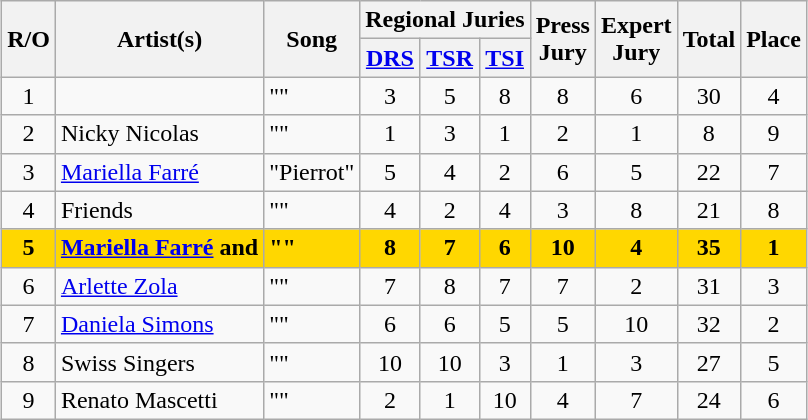<table class="sortable wikitable" style="margin: 1em auto 1em auto; text-align:center">
<tr>
<th rowspan="2">R/O</th>
<th rowspan="2">Artist(s)</th>
<th rowspan="2">Song</th>
<th colspan="3">Regional Juries</th>
<th rowspan="2">Press<br>Jury</th>
<th rowspan="2">Expert<br>Jury</th>
<th rowspan="2">Total</th>
<th rowspan="2">Place</th>
</tr>
<tr>
<th><a href='#'>DRS</a></th>
<th><a href='#'>TSR</a></th>
<th><a href='#'>TSI</a></th>
</tr>
<tr>
<td>1</td>
<td align="left"></td>
<td align="left">""</td>
<td>3</td>
<td>5</td>
<td>8</td>
<td>8</td>
<td>6</td>
<td>30</td>
<td>4</td>
</tr>
<tr>
<td>2</td>
<td align="left">Nicky Nicolas</td>
<td align="left">""</td>
<td>1</td>
<td>3</td>
<td>1</td>
<td>2</td>
<td>1</td>
<td>8</td>
<td>9</td>
</tr>
<tr>
<td>3</td>
<td align="left"><a href='#'>Mariella Farré</a></td>
<td align="left">"Pierrot"</td>
<td>5</td>
<td>4</td>
<td>2</td>
<td>6</td>
<td>5</td>
<td>22</td>
<td>7</td>
</tr>
<tr>
<td>4</td>
<td align="left">Friends</td>
<td align="left">""</td>
<td>4</td>
<td>2</td>
<td>4</td>
<td>3</td>
<td>8</td>
<td>21</td>
<td>8</td>
</tr>
<tr style="font-weight:bold; background:gold;">
<td>5</td>
<td align="left"><a href='#'>Mariella Farré</a> and </td>
<td align="left">""</td>
<td>8</td>
<td>7</td>
<td>6</td>
<td>10</td>
<td>4</td>
<td>35</td>
<td>1</td>
</tr>
<tr>
<td>6</td>
<td align="left"><a href='#'>Arlette Zola</a></td>
<td align="left">""</td>
<td>7</td>
<td>8</td>
<td>7</td>
<td>7</td>
<td>2</td>
<td>31</td>
<td>3</td>
</tr>
<tr>
<td>7</td>
<td align="left"><a href='#'>Daniela Simons</a></td>
<td align="left">""</td>
<td>6</td>
<td>6</td>
<td>5</td>
<td>5</td>
<td>10</td>
<td>32</td>
<td>2</td>
</tr>
<tr>
<td>8</td>
<td align="left">Swiss Singers</td>
<td align="left">""</td>
<td>10</td>
<td>10</td>
<td>3</td>
<td>1</td>
<td>3</td>
<td>27</td>
<td>5</td>
</tr>
<tr>
<td>9</td>
<td align="left">Renato Mascetti</td>
<td align="left">""</td>
<td>2</td>
<td>1</td>
<td>10</td>
<td>4</td>
<td>7</td>
<td>24</td>
<td>6</td>
</tr>
</table>
